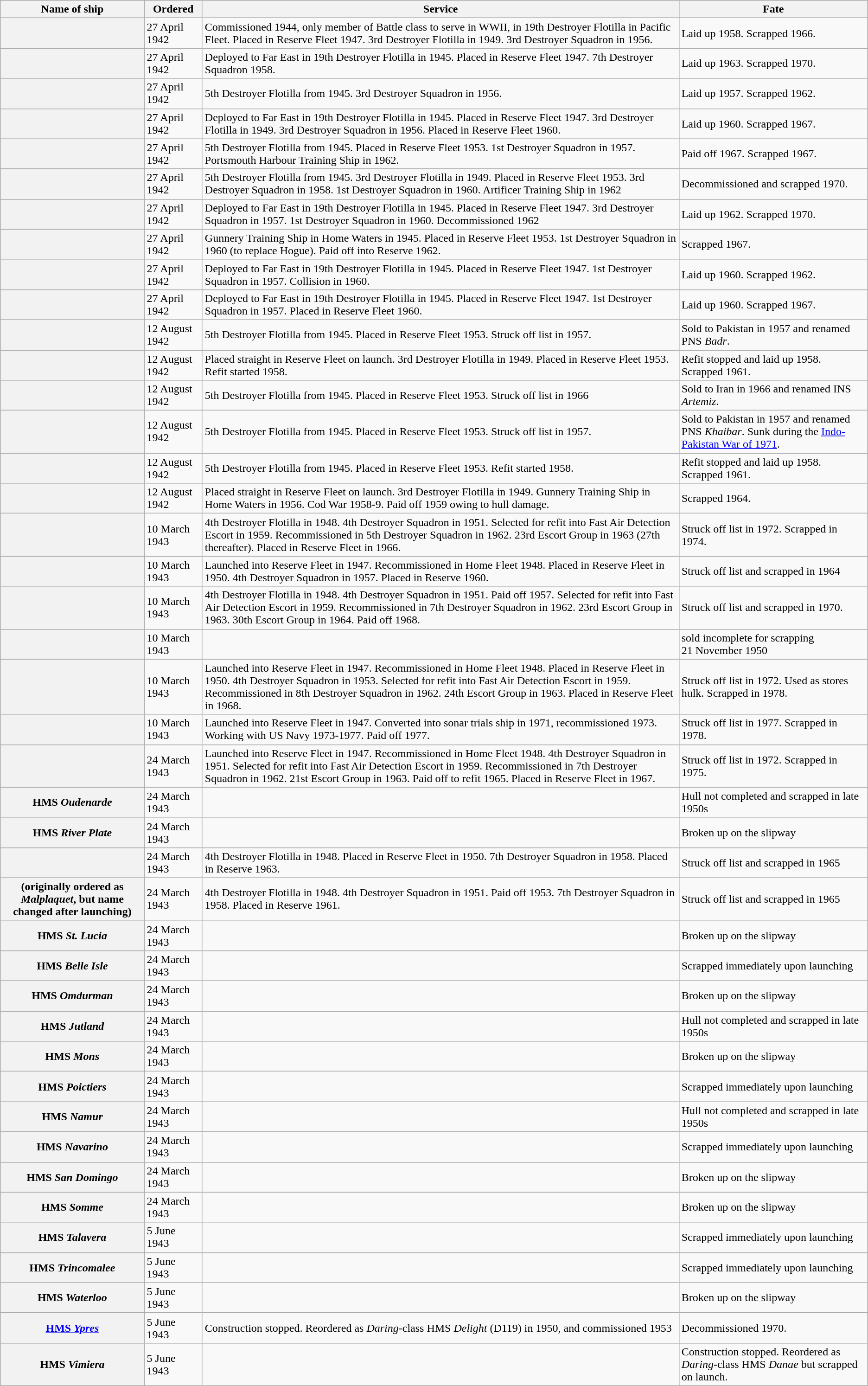<table class="wikitable sortable plainrowheaders">
<tr>
<th scope="col">Name of ship</th>
<th scope="col">Ordered</th>
<th scope="col" class="unsortable">Service</th>
<th scope="col" class="unsortable">Fate</th>
</tr>
<tr>
<th scope="row"></th>
<td>27 April 1942</td>
<td>Commissioned 1944, only member of Battle class to serve in WWII, in 19th Destroyer Flotilla in Pacific Fleet. Placed in Reserve Fleet 1947. 3rd Destroyer Flotilla in 1949. 3rd Destroyer Squadron in 1956.</td>
<td>Laid up 1958. Scrapped 1966.</td>
</tr>
<tr>
<th scope="row"></th>
<td>27 April 1942</td>
<td>Deployed to Far East in 19th Destroyer Flotilla in 1945. Placed in Reserve Fleet 1947. 7th Destroyer Squadron 1958.</td>
<td>Laid up 1963. Scrapped 1970.</td>
</tr>
<tr>
<th scope="row"></th>
<td>27 April 1942</td>
<td>5th Destroyer Flotilla from 1945. 3rd Destroyer Squadron in 1956.</td>
<td>Laid up 1957. Scrapped 1962.</td>
</tr>
<tr>
<th scope="row"></th>
<td>27 April 1942</td>
<td>Deployed to Far East in 19th Destroyer Flotilla in 1945. Placed in Reserve Fleet 1947. 3rd Destroyer Flotilla in 1949. 3rd Destroyer Squadron in 1956. Placed in Reserve Fleet 1960.</td>
<td>Laid up 1960. Scrapped 1967.</td>
</tr>
<tr>
<th scope="row"></th>
<td>27 April 1942</td>
<td>5th Destroyer Flotilla from 1945. Placed in Reserve Fleet 1953. 1st Destroyer Squadron in 1957. Portsmouth Harbour Training Ship in 1962.</td>
<td>Paid off 1967. Scrapped 1967.</td>
</tr>
<tr>
<th scope="row"></th>
<td>27 April 1942</td>
<td>5th Destroyer Flotilla from 1945. 3rd Destroyer Flotilla in 1949.  Placed in Reserve Fleet 1953. 3rd Destroyer Squadron in 1958. 1st Destroyer Squadron in 1960. Artificer Training Ship in 1962</td>
<td>Decommissioned and scrapped 1970.</td>
</tr>
<tr>
<th scope="row"></th>
<td>27 April 1942</td>
<td>Deployed to Far East in 19th Destroyer Flotilla in 1945. Placed in Reserve Fleet 1947. 3rd Destroyer Squadron in 1957. 1st Destroyer Squadron in 1960. Decommissioned 1962</td>
<td>Laid up 1962. Scrapped 1970.</td>
</tr>
<tr>
<th scope="row"></th>
<td>27 April 1942</td>
<td>Gunnery Training Ship in Home Waters in 1945. Placed in Reserve Fleet 1953. 1st Destroyer Squadron in 1960 (to replace Hogue). Paid off into Reserve 1962.</td>
<td>Scrapped 1967.</td>
</tr>
<tr>
<th scope="row"></th>
<td>27 April 1942</td>
<td>Deployed to Far East in 19th Destroyer Flotilla in 1945. Placed in Reserve Fleet 1947. 1st Destroyer Squadron in 1957. Collision in 1960.</td>
<td>Laid up 1960. Scrapped 1962.</td>
</tr>
<tr>
<th scope="row"></th>
<td>27 April 1942</td>
<td>Deployed to Far East in 19th Destroyer Flotilla in 1945. Placed in Reserve Fleet 1947. 1st Destroyer Squadron in 1957. Placed in Reserve Fleet 1960.</td>
<td>Laid up 1960. Scrapped 1967.</td>
</tr>
<tr>
<th scope="row"></th>
<td>12 August 1942</td>
<td>5th Destroyer Flotilla from 1945. Placed in Reserve Fleet 1953. Struck off list in 1957.</td>
<td>Sold to Pakistan in 1957 and renamed PNS <em>Badr</em>.</td>
</tr>
<tr>
<th scope="row"></th>
<td>12 August 1942</td>
<td>Placed straight in Reserve Fleet on launch. 3rd Destroyer Flotilla in 1949. Placed in Reserve Fleet 1953. Refit started 1958.</td>
<td>Refit stopped and laid up 1958. Scrapped 1961.</td>
</tr>
<tr>
<th scope="row"></th>
<td>12 August 1942</td>
<td>5th Destroyer Flotilla from 1945. Placed in Reserve Fleet 1953. Struck off list in 1966</td>
<td>Sold to Iran in 1966 and renamed INS <em>Artemiz</em>.</td>
</tr>
<tr>
<th scope="row"></th>
<td>12 August 1942</td>
<td>5th Destroyer Flotilla from 1945. Placed in Reserve Fleet 1953. Struck off list in 1957.</td>
<td>Sold to Pakistan in 1957 and renamed PNS <em>Khaibar</em>. Sunk during the <a href='#'>Indo-Pakistan War of 1971</a>.</td>
</tr>
<tr>
<th scope="row"></th>
<td>12 August 1942</td>
<td>5th Destroyer Flotilla from 1945. Placed in Reserve Fleet 1953. Refit started 1958.</td>
<td>Refit stopped and laid up 1958. Scrapped 1961.</td>
</tr>
<tr>
<th scope="row"></th>
<td>12 August 1942</td>
<td>Placed straight in Reserve Fleet on launch. 3rd Destroyer Flotilla in 1949. Gunnery Training Ship in Home Waters in 1956. Cod War 1958-9. Paid off 1959 owing to hull damage.</td>
<td>Scrapped 1964.</td>
</tr>
<tr>
<th scope="row"></th>
<td>10 March 1943</td>
<td>4th Destroyer Flotilla in 1948. 4th Destroyer Squadron in 1951. Selected for refit into Fast Air Detection Escort in 1959. Recommissioned in 5th Destroyer Squadron in 1962. 23rd Escort Group in 1963 (27th thereafter). Placed in Reserve Fleet in 1966.</td>
<td>Struck off list in 1972. Scrapped in 1974.</td>
</tr>
<tr>
<th scope="row"></th>
<td>10 March 1943</td>
<td>Launched into Reserve Fleet in 1947. Recommissioned in Home Fleet 1948. Placed in Reserve Fleet in 1950. 4th Destroyer Squadron in 1957. Placed in Reserve 1960.</td>
<td>Struck off list and scrapped in 1964</td>
</tr>
<tr>
<th scope="row"></th>
<td>10 March 1943</td>
<td>4th Destroyer Flotilla in 1948. 4th Destroyer Squadron in 1951. Paid off 1957. Selected for refit into Fast Air Detection Escort in 1959. Recommissioned in 7th Destroyer Squadron in 1962. 23rd Escort Group in 1963. 30th Escort Group in 1964. Paid off 1968.</td>
<td>Struck off list and scrapped in 1970.</td>
</tr>
<tr>
<th scope="row"></th>
<td>10 March 1943</td>
<td></td>
<td>sold incomplete for scrapping 21 November 1950</td>
</tr>
<tr>
<th scope="row"></th>
<td>10 March 1943</td>
<td>Launched into Reserve Fleet in 1947. Recommissioned in Home Fleet 1948. Placed in Reserve Fleet in 1950. 4th Destroyer Squadron in 1953. Selected for refit into Fast Air Detection Escort in 1959. Recommissioned in 8th Destroyer Squadron in 1962. 24th Escort Group in 1963. Placed in Reserve Fleet in 1968.</td>
<td>Struck off list in 1972. Used as stores hulk. Scrapped in 1978.</td>
</tr>
<tr>
<th scope="row"></th>
<td>10 March 1943</td>
<td>Launched into Reserve Fleet in 1947. Converted into sonar trials ship in 1971, recommissioned 1973. Working with US Navy 1973-1977. Paid off 1977.</td>
<td>Struck off list in 1977. Scrapped in 1978.</td>
</tr>
<tr>
<th scope="row"></th>
<td>24 March 1943</td>
<td>Launched into Reserve Fleet in 1947. Recommissioned in Home Fleet 1948. 4th Destroyer Squadron in 1951. Selected for refit into Fast Air Detection Escort in 1959. Recommissioned in 7th Destroyer Squadron in  1962. 21st Escort Group in 1963. Paid off to refit 1965. Placed in Reserve Fleet in 1967.</td>
<td>Struck off list in 1972. Scrapped in 1975.</td>
</tr>
<tr>
<th scope="row">HMS <em>Oudenarde</em></th>
<td>24 March 1943</td>
<td></td>
<td>Hull not completed and scrapped in late 1950s</td>
</tr>
<tr>
<th scope="row">HMS <em>River Plate</em></th>
<td>24 March 1943</td>
<td></td>
<td>Broken up on the slipway</td>
</tr>
<tr>
<th scope="row"></th>
<td>24 March 1943</td>
<td>4th Destroyer Flotilla in 1948.  Placed in Reserve Fleet in 1950. 7th Destroyer Squadron in 1958. Placed in Reserve 1963.</td>
<td>Struck off list and scrapped in 1965</td>
</tr>
<tr>
<th scope="row"> (originally ordered as <em>Malplaquet</em>, but name changed after launching)</th>
<td>24 March 1943</td>
<td>4th Destroyer Flotilla in 1948. 4th Destroyer Squadron in 1951. Paid off 1953. 7th Destroyer Squadron in 1958.  Placed in Reserve 1961.</td>
<td>Struck off list and scrapped in 1965</td>
</tr>
<tr>
<th scope="row">HMS <em>St. Lucia</em></th>
<td>24 March 1943</td>
<td></td>
<td>Broken up on the slipway</td>
</tr>
<tr>
<th scope="row">HMS <em>Belle Isle</em></th>
<td>24 March 1943</td>
<td></td>
<td>Scrapped immediately upon launching</td>
</tr>
<tr>
<th scope="row">HMS <em>Omdurman</em></th>
<td>24 March 1943</td>
<td></td>
<td>Broken up on the slipway</td>
</tr>
<tr>
<th scope="row">HMS <em>Jutland</em></th>
<td>24 March 1943</td>
<td></td>
<td>Hull not completed and scrapped in late 1950s</td>
</tr>
<tr>
<th scope="row">HMS <em>Mons</em></th>
<td>24 March 1943</td>
<td></td>
<td>Broken up on the slipway</td>
</tr>
<tr>
<th scope="row">HMS <em>Poictiers</em></th>
<td>24 March 1943</td>
<td></td>
<td>Scrapped immediately upon launching</td>
</tr>
<tr>
<th scope="row">HMS <em>Namur</em></th>
<td>24 March 1943</td>
<td></td>
<td>Hull not completed and scrapped in late 1950s</td>
</tr>
<tr>
<th scope="row">HMS <em>Navarino</em></th>
<td>24 March 1943</td>
<td></td>
<td>Scrapped immediately upon launching</td>
</tr>
<tr>
<th scope="row">HMS <em>San Domingo</em></th>
<td>24 March 1943</td>
<td></td>
<td>Broken up on the slipway</td>
</tr>
<tr>
<th scope="row">HMS <em>Somme</em></th>
<td>24 March 1943</td>
<td></td>
<td>Broken up on the slipway</td>
</tr>
<tr>
<th scope="row">HMS <em>Talavera</em></th>
<td>5 June 1943</td>
<td></td>
<td>Scrapped immediately upon launching</td>
</tr>
<tr>
<th scope="row">HMS <em>Trincomalee</em></th>
<td>5 June 1943</td>
<td></td>
<td>Scrapped immediately upon launching</td>
</tr>
<tr>
<th scope="row">HMS <em>Waterloo</em></th>
<td>5 June 1943</td>
<td></td>
<td>Broken up on the slipway</td>
</tr>
<tr>
<th scope="row"><a href='#'>HMS <em>Ypres</em></a></th>
<td>5 June 1943</td>
<td>Construction stopped. Reordered as <em>Daring</em>-class HMS <em>Delight</em> (D119) in 1950, and commissioned 1953</td>
<td>Decommissioned 1970.</td>
</tr>
<tr>
<th scope="row">HMS <em>Vimiera</em></th>
<td>5 June 1943</td>
<td></td>
<td>Construction stopped. Reordered as <em>Daring</em>-class HMS <em>Danae</em> but scrapped on launch.</td>
</tr>
</table>
